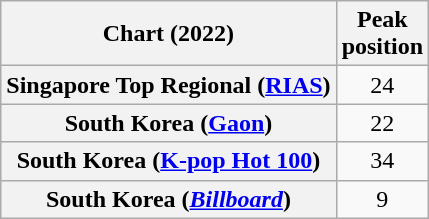<table class="wikitable plainrowheaders sortable" style="text-align:center">
<tr>
<th scope="col">Chart (2022)</th>
<th scope="col">Peak<br>position</th>
</tr>
<tr>
<th scope="row">Singapore Top Regional (<a href='#'>RIAS</a>)</th>
<td>24</td>
</tr>
<tr>
<th scope="row">South Korea (<a href='#'>Gaon</a>)</th>
<td>22</td>
</tr>
<tr>
<th scope="row">South Korea (<a href='#'>K-pop Hot 100</a>)</th>
<td>34</td>
</tr>
<tr>
<th scope="row">South Korea (<em><a href='#'>Billboard</a></em>)</th>
<td>9</td>
</tr>
</table>
